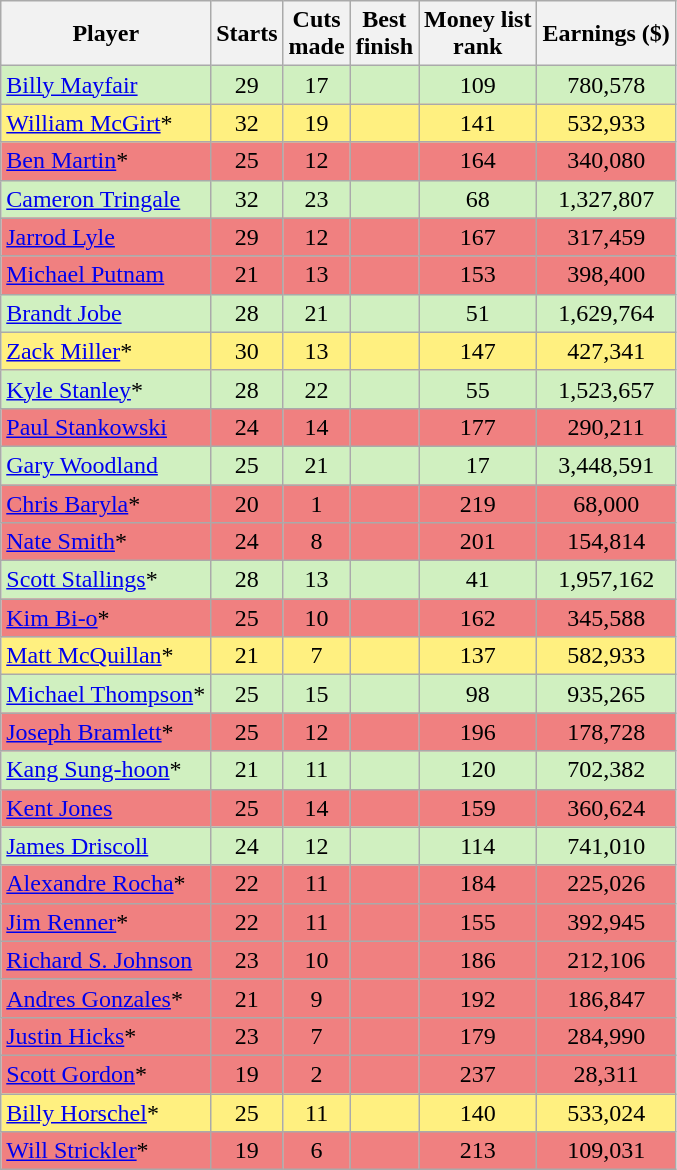<table class=" sortable wikitable" style="text-align:center">
<tr>
<th>Player</th>
<th>Starts</th>
<th>Cuts<br>made</th>
<th>Best<br>finish</th>
<th>Money list<br>rank</th>
<th>Earnings ($)</th>
</tr>
<tr style="background:#D0F0C0;">
<td align=left> <a href='#'>Billy Mayfair</a></td>
<td>29</td>
<td>17</td>
<td></td>
<td>109</td>
<td>780,578</td>
</tr>
<tr style="background:#FFF080;">
<td align=left> <a href='#'>William McGirt</a>*</td>
<td>32</td>
<td>19</td>
<td></td>
<td>141</td>
<td>532,933</td>
</tr>
<tr style="background:#F08080;">
<td align=left> <a href='#'>Ben Martin</a>*</td>
<td>25</td>
<td>12</td>
<td></td>
<td>164</td>
<td>340,080</td>
</tr>
<tr style="background:#D0F0C0;">
<td align=left> <a href='#'>Cameron Tringale</a></td>
<td>32</td>
<td>23</td>
<td></td>
<td>68</td>
<td>1,327,807</td>
</tr>
<tr style="background:#F08080;">
<td align=left> <a href='#'>Jarrod Lyle</a></td>
<td>29</td>
<td>12</td>
<td></td>
<td>167</td>
<td>317,459</td>
</tr>
<tr style="background:#F08080;">
<td align=left> <a href='#'>Michael Putnam</a></td>
<td>21</td>
<td>13</td>
<td></td>
<td>153</td>
<td>398,400</td>
</tr>
<tr style="background:#D0F0C0;">
<td align=left> <a href='#'>Brandt Jobe</a></td>
<td>28</td>
<td>21</td>
<td></td>
<td>51</td>
<td>1,629,764</td>
</tr>
<tr style="background:#FFF080;">
<td align=left> <a href='#'>Zack Miller</a>*</td>
<td>30</td>
<td>13</td>
<td></td>
<td>147</td>
<td>427,341</td>
</tr>
<tr style="background:#D0F0C0;">
<td align=left> <a href='#'>Kyle Stanley</a>*</td>
<td>28</td>
<td>22</td>
<td></td>
<td>55</td>
<td>1,523,657</td>
</tr>
<tr style="background:#F08080;">
<td align=left> <a href='#'>Paul Stankowski</a></td>
<td>24</td>
<td>14</td>
<td></td>
<td>177</td>
<td>290,211</td>
</tr>
<tr style="background:#D0F0C0;">
<td align=left> <a href='#'>Gary Woodland</a></td>
<td>25</td>
<td>21</td>
<td></td>
<td>17</td>
<td>3,448,591</td>
</tr>
<tr style="background:#F08080;">
<td align=left> <a href='#'>Chris Baryla</a>*</td>
<td>20</td>
<td>1</td>
<td></td>
<td>219</td>
<td>68,000</td>
</tr>
<tr style="background:#F08080;">
<td align=left> <a href='#'>Nate Smith</a>*</td>
<td>24</td>
<td>8</td>
<td></td>
<td>201</td>
<td>154,814</td>
</tr>
<tr style="background:#D0F0C0;">
<td align=left> <a href='#'>Scott Stallings</a>*</td>
<td>28</td>
<td>13</td>
<td></td>
<td>41</td>
<td>1,957,162</td>
</tr>
<tr style="background:#F08080;">
<td align=left> <a href='#'>Kim Bi-o</a>*</td>
<td>25</td>
<td>10</td>
<td></td>
<td>162</td>
<td>345,588</td>
</tr>
<tr style="background:#FFF080;">
<td align=left> <a href='#'>Matt McQuillan</a>*</td>
<td>21</td>
<td>7</td>
<td></td>
<td>137</td>
<td>582,933</td>
</tr>
<tr style="background:#D0F0C0;">
<td align=left> <a href='#'>Michael Thompson</a>*</td>
<td>25</td>
<td>15</td>
<td></td>
<td>98</td>
<td>935,265</td>
</tr>
<tr style="background:#F08080;">
<td align=left> <a href='#'>Joseph Bramlett</a>*</td>
<td>25</td>
<td>12</td>
<td></td>
<td>196</td>
<td>178,728</td>
</tr>
<tr style="background:#D0F0C0;">
<td align=left> <a href='#'>Kang Sung-hoon</a>*</td>
<td>21</td>
<td>11</td>
<td></td>
<td>120</td>
<td>702,382</td>
</tr>
<tr style="background:#F08080;">
<td align=left> <a href='#'>Kent Jones</a></td>
<td>25</td>
<td>14</td>
<td></td>
<td>159</td>
<td>360,624</td>
</tr>
<tr style="background:#D0F0C0;">
<td align=left> <a href='#'>James Driscoll</a></td>
<td>24</td>
<td>12</td>
<td></td>
<td>114</td>
<td>741,010</td>
</tr>
<tr style="background:#F08080;">
<td align=left> <a href='#'>Alexandre Rocha</a>*</td>
<td>22</td>
<td>11</td>
<td></td>
<td>184</td>
<td>225,026</td>
</tr>
<tr style="background:#F08080;">
<td align=left> <a href='#'>Jim Renner</a>*</td>
<td>22</td>
<td>11</td>
<td></td>
<td>155</td>
<td>392,945</td>
</tr>
<tr style="background:#F08080;">
<td align=left> <a href='#'>Richard S. Johnson</a></td>
<td>23</td>
<td>10</td>
<td></td>
<td>186</td>
<td>212,106</td>
</tr>
<tr style="background:#F08080;">
<td align=left> <a href='#'>Andres Gonzales</a>*</td>
<td>21</td>
<td>9</td>
<td></td>
<td>192</td>
<td>186,847</td>
</tr>
<tr style="background:#F08080;">
<td align=left> <a href='#'>Justin Hicks</a>*</td>
<td>23</td>
<td>7</td>
<td></td>
<td>179</td>
<td>284,990</td>
</tr>
<tr style="background:#F08080;">
<td align=left> <a href='#'>Scott Gordon</a>*</td>
<td>19</td>
<td>2</td>
<td></td>
<td>237</td>
<td>28,311</td>
</tr>
<tr style="background:#FFF080;">
<td align=left> <a href='#'>Billy Horschel</a>*</td>
<td>25</td>
<td>11</td>
<td></td>
<td>140</td>
<td>533,024</td>
</tr>
<tr style="background:#F08080;">
<td align=left> <a href='#'>Will Strickler</a>*</td>
<td>19</td>
<td>6</td>
<td></td>
<td>213</td>
<td>109,031</td>
</tr>
</table>
